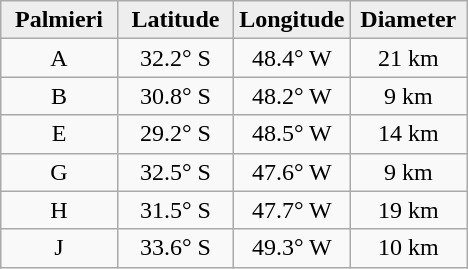<table class="wikitable">
<tr>
<th width="25%" style="background:#eeeeee;">Palmieri</th>
<th width="25%" style="background:#eeeeee;">Latitude</th>
<th width="25%" style="background:#eeeeee;">Longitude</th>
<th width="25%" style="background:#eeeeee;">Diameter</th>
</tr>
<tr>
<td align="center">A</td>
<td align="center">32.2° S</td>
<td align="center">48.4° W</td>
<td align="center">21 km</td>
</tr>
<tr>
<td align="center">B</td>
<td align="center">30.8° S</td>
<td align="center">48.2° W</td>
<td align="center">9 km</td>
</tr>
<tr>
<td align="center">E</td>
<td align="center">29.2° S</td>
<td align="center">48.5° W</td>
<td align="center">14 km</td>
</tr>
<tr>
<td align="center">G</td>
<td align="center">32.5° S</td>
<td align="center">47.6° W</td>
<td align="center">9 km</td>
</tr>
<tr>
<td align="center">H</td>
<td align="center">31.5° S</td>
<td align="center">47.7° W</td>
<td align="center">19 km</td>
</tr>
<tr>
<td align="center">J</td>
<td align="center">33.6° S</td>
<td align="center">49.3° W</td>
<td align="center">10 km</td>
</tr>
</table>
